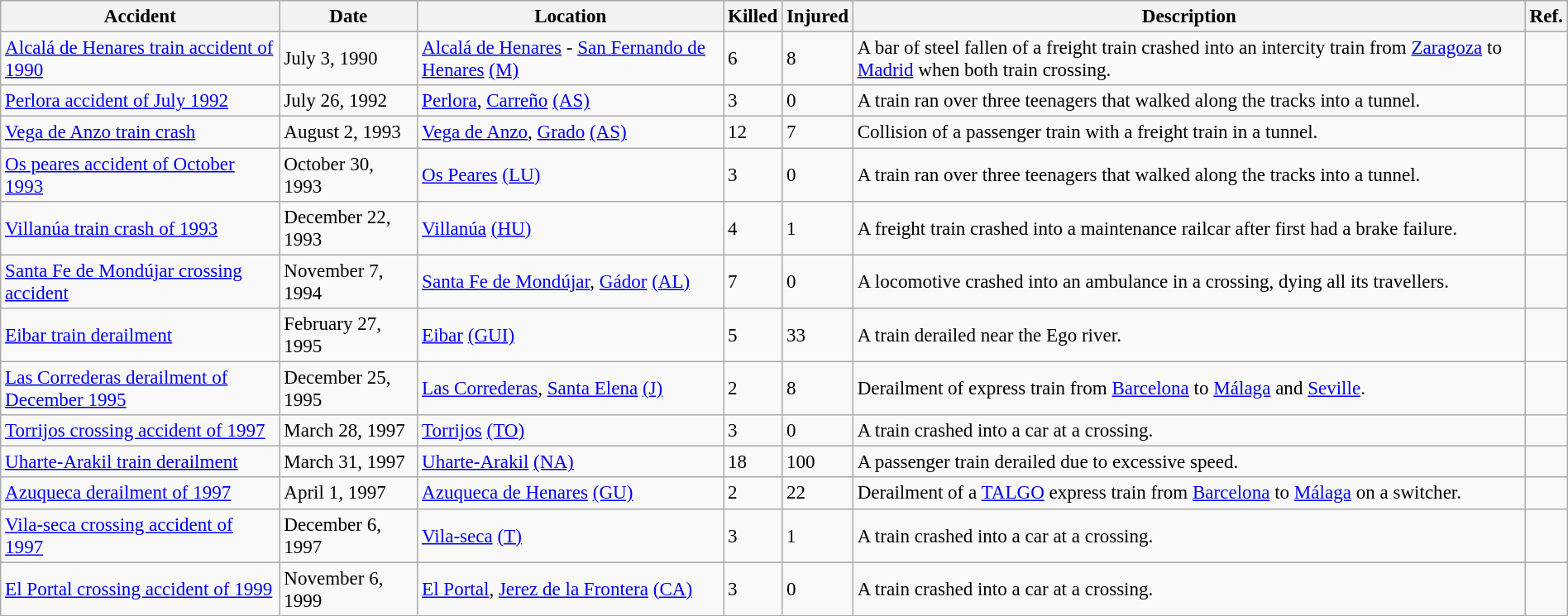<table class="wikitable sortable" style="width:100%; font-size:96%;">
<tr>
<th>Accident</th>
<th data-sort-type="date">Date</th>
<th>Location</th>
<th>Killed</th>
<th>Injured</th>
<th>Description</th>
<th>Ref.</th>
</tr>
<tr>
<td><a href='#'>Alcalá de Henares train accident of 1990</a></td>
<td>July 3, 1990</td>
<td><a href='#'>Alcalá de Henares</a> - <a href='#'>San Fernando de Henares</a> <a href='#'>(M)</a></td>
<td>6</td>
<td>8</td>
<td>A bar of steel fallen of a freight train crashed into an intercity train from <a href='#'>Zaragoza</a> to <a href='#'>Madrid</a> when both train crossing.</td>
<td></td>
</tr>
<tr>
<td><a href='#'>Perlora accident of July 1992</a></td>
<td>July 26, 1992</td>
<td><a href='#'>Perlora</a>, <a href='#'>Carreño</a> <a href='#'>(AS)</a></td>
<td>3</td>
<td>0</td>
<td>A train ran over three teenagers that walked along the tracks into a tunnel.</td>
<td></td>
</tr>
<tr>
<td><a href='#'>Vega de Anzo train crash</a></td>
<td>August 2, 1993</td>
<td><a href='#'>Vega de Anzo</a>, <a href='#'>Grado</a> <a href='#'>(AS)</a></td>
<td>12</td>
<td>7</td>
<td>Collision of a passenger train with a freight train in a tunnel.</td>
<td></td>
</tr>
<tr>
<td><a href='#'>Os peares accident of October 1993</a></td>
<td>October 30, 1993</td>
<td><a href='#'>Os Peares</a> <a href='#'>(LU)</a></td>
<td>3</td>
<td>0</td>
<td>A train ran over three teenagers that walked along the tracks into a tunnel.</td>
<td></td>
</tr>
<tr>
<td><a href='#'>Villanúa train crash of 1993</a></td>
<td>December 22, 1993</td>
<td><a href='#'>Villanúa</a> <a href='#'>(HU)</a></td>
<td>4</td>
<td>1</td>
<td>A freight train crashed into a maintenance railcar after first had a brake failure.</td>
<td></td>
</tr>
<tr>
<td><a href='#'>Santa Fe de Mondújar crossing accident</a></td>
<td>November 7, 1994</td>
<td><a href='#'>Santa Fe de Mondújar</a>, <a href='#'>Gádor</a> <a href='#'>(AL)</a></td>
<td>7</td>
<td>0</td>
<td>A locomotive crashed into an ambulance in a crossing, dying all its travellers.</td>
<td></td>
</tr>
<tr>
<td><a href='#'>Eibar train derailment</a></td>
<td>February 27, 1995</td>
<td><a href='#'>Eibar</a> <a href='#'>(GUI)</a></td>
<td>5</td>
<td>33</td>
<td>A train derailed near the Ego river.</td>
<td></td>
</tr>
<tr>
<td><a href='#'>Las Correderas derailment of December 1995</a></td>
<td>December 25, 1995</td>
<td><a href='#'>Las Correderas</a>, <a href='#'>Santa Elena</a> <a href='#'>(J)</a></td>
<td>2</td>
<td>8</td>
<td>Derailment of express train from <a href='#'>Barcelona</a> to <a href='#'>Málaga</a> and <a href='#'>Seville</a>.</td>
<td></td>
</tr>
<tr>
<td><a href='#'>Torrijos crossing accident of 1997</a></td>
<td>March 28, 1997</td>
<td><a href='#'>Torrijos</a> <a href='#'>(TO)</a></td>
<td>3</td>
<td>0</td>
<td>A train crashed into a car at a crossing.</td>
<td></td>
</tr>
<tr>
<td><a href='#'>Uharte-Arakil train derailment</a></td>
<td>March 31, 1997</td>
<td><a href='#'>Uharte-Arakil</a> <a href='#'>(NA)</a></td>
<td>18</td>
<td>100</td>
<td>A passenger train derailed due to excessive speed.</td>
<td></td>
</tr>
<tr>
<td><a href='#'>Azuqueca derailment of 1997</a></td>
<td>April 1, 1997</td>
<td><a href='#'>Azuqueca de Henares</a> <a href='#'>(GU)</a></td>
<td>2</td>
<td>22</td>
<td>Derailment of a <a href='#'>TALGO</a> express train from <a href='#'>Barcelona</a> to <a href='#'>Málaga</a> on a switcher.</td>
<td></td>
</tr>
<tr>
<td><a href='#'>Vila-seca crossing accident of 1997</a></td>
<td>December 6, 1997</td>
<td><a href='#'>Vila-seca</a> <a href='#'>(T)</a></td>
<td>3</td>
<td>1</td>
<td>A train crashed into a car at a crossing.</td>
<td></td>
</tr>
<tr>
<td><a href='#'>El Portal crossing accident of 1999</a></td>
<td>November 6, 1999</td>
<td><a href='#'>El Portal</a>, <a href='#'>Jerez de la Frontera</a> <a href='#'>(CA)</a></td>
<td>3</td>
<td>0</td>
<td>A train crashed into a car at a crossing.</td>
<td></td>
</tr>
</table>
